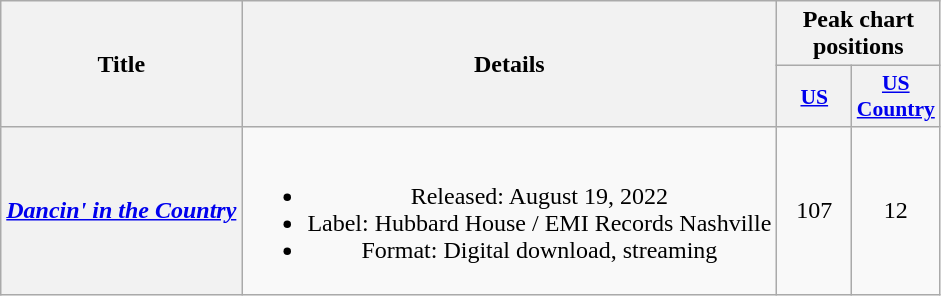<table class="wikitable plainrowheaders" style="text-align:center;">
<tr>
<th scope="col" rowspan="2">Title</th>
<th scope="col" rowspan="2">Details</th>
<th colspan="2">Peak chart positions</th>
</tr>
<tr>
<th scope="col" style="width:3em; font-size:90%"><a href='#'>US</a><br></th>
<th scope="col" style="width:3em; font-size:90%"><a href='#'>US<br>Country</a><br></th>
</tr>
<tr>
<th scope="row"><em><a href='#'>Dancin' in the Country</a></em></th>
<td><br><ul><li>Released: August 19, 2022</li><li>Label: Hubbard House / EMI Records Nashville</li><li>Format: Digital download, streaming</li></ul></td>
<td>107</td>
<td>12</td>
</tr>
</table>
